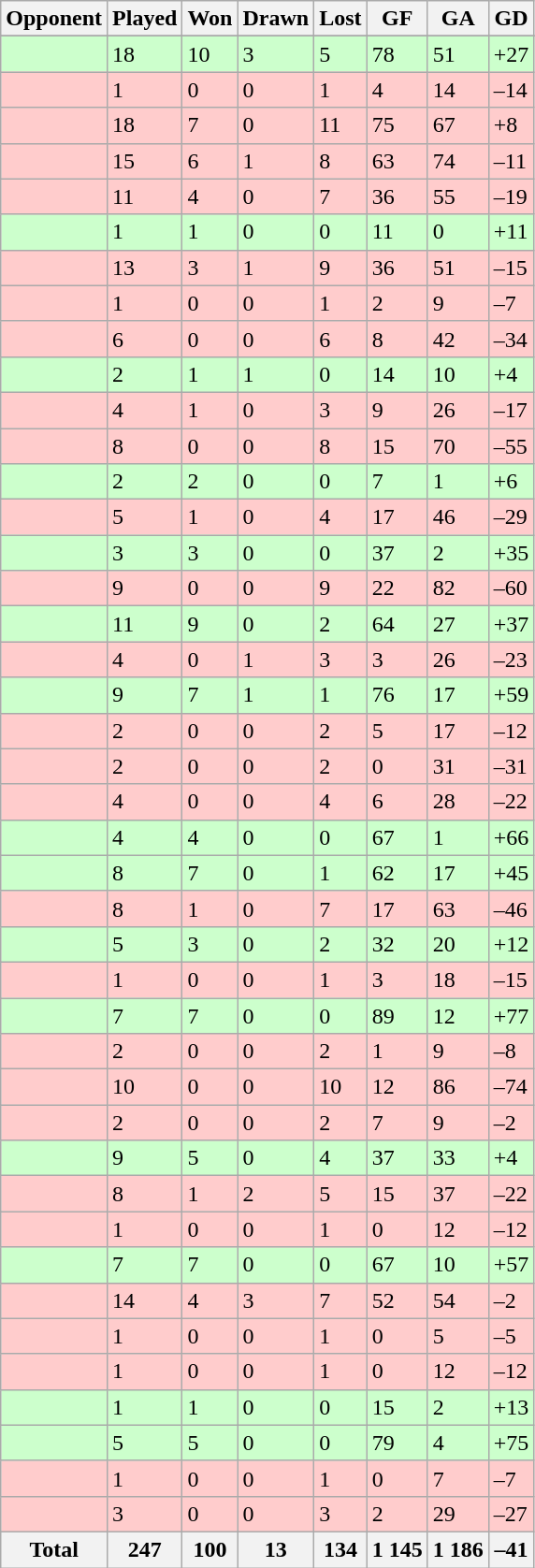<table class="sortable wikitable">
<tr>
<th>Opponent</th>
<th>Played</th>
<th>Won</th>
<th>Drawn</th>
<th>Lost</th>
<th>GF</th>
<th>GA</th>
<th>GD</th>
</tr>
<tr bgcolor="#d0ffd0" align="center">
</tr>
<tr bgcolor=#CCFFCC>
<td></td>
<td>18</td>
<td>10</td>
<td>3</td>
<td>5</td>
<td>78</td>
<td>51</td>
<td>+27</td>
</tr>
<tr bgcolor=#FFCCCC>
<td></td>
<td>1</td>
<td>0</td>
<td>0</td>
<td>1</td>
<td>4</td>
<td>14</td>
<td>–14</td>
</tr>
<tr bgcolor=#FFCCCC>
<td></td>
<td>18</td>
<td>7</td>
<td>0</td>
<td>11</td>
<td>75</td>
<td>67</td>
<td>+8</td>
</tr>
<tr bgcolor=#FFCCCC>
<td></td>
<td>15</td>
<td>6</td>
<td>1</td>
<td>8</td>
<td>63</td>
<td>74</td>
<td>–11</td>
</tr>
<tr bgcolor=#FFCCCC>
<td></td>
<td>11</td>
<td>4</td>
<td>0</td>
<td>7</td>
<td>36</td>
<td>55</td>
<td>–19</td>
</tr>
<tr bgcolor=#CCFFCC>
<td></td>
<td>1</td>
<td>1</td>
<td>0</td>
<td>0</td>
<td>11</td>
<td>0</td>
<td>+11</td>
</tr>
<tr bgcolor=#FFCCCC>
<td></td>
<td>13</td>
<td>3</td>
<td>1</td>
<td>9</td>
<td>36</td>
<td>51</td>
<td>–15</td>
</tr>
<tr bgcolor=#FFCCCC>
<td><em></em></td>
<td>1</td>
<td>0</td>
<td>0</td>
<td>1</td>
<td>2</td>
<td>9</td>
<td>–7</td>
</tr>
<tr bgcolor=#FFCCCC>
<td></td>
<td>6</td>
<td>0</td>
<td>0</td>
<td>6</td>
<td>8</td>
<td>42</td>
<td>–34</td>
</tr>
<tr bgcolor=#CCFFCC>
<td><em></em></td>
<td>2</td>
<td>1</td>
<td>1</td>
<td>0</td>
<td>14</td>
<td>10</td>
<td>+4</td>
</tr>
<tr bgcolor=#FFCCCC>
<td></td>
<td>4</td>
<td>1</td>
<td>0</td>
<td>3</td>
<td>9</td>
<td>26</td>
<td>–17</td>
</tr>
<tr bgcolor=#FFCCCC>
<td></td>
<td>8</td>
<td>0</td>
<td>0</td>
<td>8</td>
<td>15</td>
<td>70</td>
<td>–55</td>
</tr>
<tr bgcolor=#CCFFCC>
<td></td>
<td>2</td>
<td>2</td>
<td>0</td>
<td>0</td>
<td>7</td>
<td>1</td>
<td>+6</td>
</tr>
<tr bgcolor=#FFCCCC>
<td></td>
<td>5</td>
<td>1</td>
<td>0</td>
<td>4</td>
<td>17</td>
<td>46</td>
<td>–29</td>
</tr>
<tr bgcolor=#CCFFCC>
<td></td>
<td>3</td>
<td>3</td>
<td>0</td>
<td>0</td>
<td>37</td>
<td>2</td>
<td>+35</td>
</tr>
<tr bgcolor=#FFCCCC>
<td></td>
<td>9</td>
<td>0</td>
<td>0</td>
<td>9</td>
<td>22</td>
<td>82</td>
<td>–60</td>
</tr>
<tr bgcolor=#CCFFCC>
<td></td>
<td>11</td>
<td>9</td>
<td>0</td>
<td>2</td>
<td>64</td>
<td>27</td>
<td>+37</td>
</tr>
<tr bgcolor=#FFCCCC>
<td></td>
<td>4</td>
<td>0</td>
<td>1</td>
<td>3</td>
<td>3</td>
<td>26</td>
<td>–23</td>
</tr>
<tr bgcolor=#CCFFCC>
<td></td>
<td>9</td>
<td>7</td>
<td>1</td>
<td>1</td>
<td>76</td>
<td>17</td>
<td>+59</td>
</tr>
<tr bgcolor=#FFCCCC>
<td></td>
<td>2</td>
<td>0</td>
<td>0</td>
<td>2</td>
<td>5</td>
<td>17</td>
<td>–12</td>
</tr>
<tr bgcolor=#FFCCCC>
<td></td>
<td>2</td>
<td>0</td>
<td>0</td>
<td>2</td>
<td>0</td>
<td>31</td>
<td>–31</td>
</tr>
<tr bgcolor=#FFCCCC>
<td></td>
<td>4</td>
<td>0</td>
<td>0</td>
<td>4</td>
<td>6</td>
<td>28</td>
<td>–22</td>
</tr>
<tr bgcolor=#CCFFCC>
<td></td>
<td>4</td>
<td>4</td>
<td>0</td>
<td>0</td>
<td>67</td>
<td>1</td>
<td>+66</td>
</tr>
<tr bgcolor=#CCFFCC>
<td></td>
<td>8</td>
<td>7</td>
<td>0</td>
<td>1</td>
<td>62</td>
<td>17</td>
<td>+45</td>
</tr>
<tr bgcolor=#FFCCCC>
<td></td>
<td>8</td>
<td>1</td>
<td>0</td>
<td>7</td>
<td>17</td>
<td>63</td>
<td>–46</td>
</tr>
<tr bgcolor=#CCFFCC>
<td></td>
<td>5</td>
<td>3</td>
<td>0</td>
<td>2</td>
<td>32</td>
<td>20</td>
<td>+12</td>
</tr>
<tr bgcolor=#FFCCCC>
<td></td>
<td>1</td>
<td>0</td>
<td>0</td>
<td>1</td>
<td>3</td>
<td>18</td>
<td>–15</td>
</tr>
<tr bgcolor=#CCFFCC>
<td></td>
<td>7</td>
<td>7</td>
<td>0</td>
<td>0</td>
<td>89</td>
<td>12</td>
<td>+77</td>
</tr>
<tr bgcolor=#FFCCCC>
<td></td>
<td>2</td>
<td>0</td>
<td>0</td>
<td>2</td>
<td>1</td>
<td>9</td>
<td>–8</td>
</tr>
<tr bgcolor=#FFCCCC>
<td></td>
<td>10</td>
<td>0</td>
<td>0</td>
<td>10</td>
<td>12</td>
<td>86</td>
<td>–74</td>
</tr>
<tr bgcolor=#FFCCCC>
<td><em></em></td>
<td>2</td>
<td>0</td>
<td>0</td>
<td>2</td>
<td>7</td>
<td>9</td>
<td>–2</td>
</tr>
<tr bgcolor=#CCFFCC>
<td></td>
<td>9</td>
<td>5</td>
<td>0</td>
<td>4</td>
<td>37</td>
<td>33</td>
<td>+4</td>
</tr>
<tr bgcolor=#FFCCCC>
<td><em></em></td>
<td>8</td>
<td>1</td>
<td>2</td>
<td>5</td>
<td>15</td>
<td>37</td>
<td>–22</td>
</tr>
<tr bgcolor=#FFCCCC>
<td></td>
<td>1</td>
<td>0</td>
<td>0</td>
<td>1</td>
<td>0</td>
<td>12</td>
<td>–12</td>
</tr>
<tr bgcolor=#CCFFCC>
<td></td>
<td>7</td>
<td>7</td>
<td>0</td>
<td>0</td>
<td>67</td>
<td>10</td>
<td>+57</td>
</tr>
<tr bgcolor=#FFCCCC>
<td></td>
<td>14</td>
<td>4</td>
<td>3</td>
<td>7</td>
<td>52</td>
<td>54</td>
<td>–2</td>
</tr>
<tr bgcolor=#FFCCCC>
<td></td>
<td>1</td>
<td>0</td>
<td>0</td>
<td>1</td>
<td>0</td>
<td>5</td>
<td>–5</td>
</tr>
<tr bgcolor=#FFCCCC>
<td></td>
<td>1</td>
<td>0</td>
<td>0</td>
<td>1</td>
<td>0</td>
<td>12</td>
<td>–12</td>
</tr>
<tr bgcolor=#CCFFCC>
<td></td>
<td>1</td>
<td>1</td>
<td>0</td>
<td>0</td>
<td>15</td>
<td>2</td>
<td>+13</td>
</tr>
<tr bgcolor=#CCFFCC>
<td></td>
<td>5</td>
<td>5</td>
<td>0</td>
<td>0</td>
<td>79</td>
<td>4</td>
<td>+75</td>
</tr>
<tr bgcolor=#FFCCCC>
<td></td>
<td>1</td>
<td>0</td>
<td>0</td>
<td>1</td>
<td>0</td>
<td>7</td>
<td>–7</td>
</tr>
<tr bgcolor=#FFCCCC>
<td><em></em></td>
<td>3</td>
<td>0</td>
<td>0</td>
<td>3</td>
<td>2</td>
<td>29</td>
<td>–27</td>
</tr>
<tr>
<th>Total</th>
<th>247</th>
<th>100</th>
<th>13</th>
<th>134</th>
<th>1 145</th>
<th>1 186</th>
<th>–41</th>
</tr>
</table>
